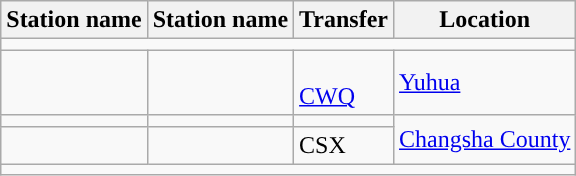<table class="wikitable">
<tr>
<th>Station name<br></th>
<th>Station name<br></th>
<th>Transfer</th>
<th>Location</th>
</tr>
<tr style="background:#">
<td colspan=4></td>
</tr>
<tr>
<td></td>
<td></td>
<td> <br> <a href='#'>CWQ</a></td>
<td><a href='#'>Yuhua</a></td>
</tr>
<tr>
<td></td>
<td></td>
<td></td>
<td rowspan=2><a href='#'>Changsha County</a></td>
</tr>
<tr>
<td></td>
<td></td>
<td> CSX<br></td>
</tr>
<tr style="background:#">
<td colspan=4></td>
</tr>
</table>
